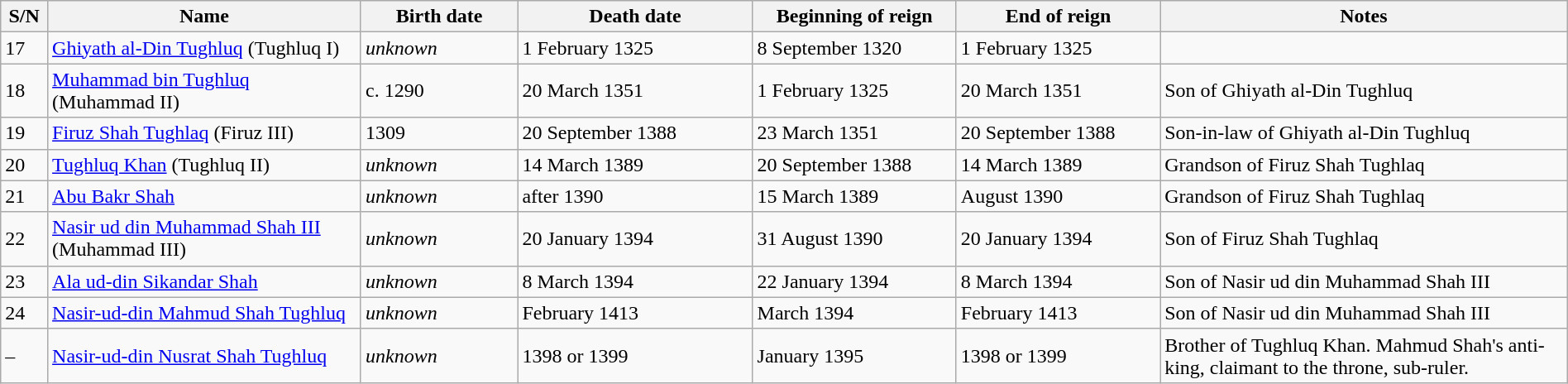<table class=wikitable width="100%">
<tr>
<th width="3%" bgcolor="#CEDFF2">S/N</th>
<th width="20%">Name</th>
<th width="10%" bgcolor="#CEDFF2">Birth date</th>
<th width="15%" bgcolor="#CEDFF2">Death date</th>
<th width="13%" bgcolor="#CEDFF2">Beginning of reign</th>
<th width="13%" bgcolor="#CEDFF2">End of reign</th>
<th width="26%" bgcolor="#CEDFF2">Notes</th>
</tr>
<tr>
<td>17</td>
<td><a href='#'>Ghiyath al-Din Tughluq</a> (Tughluq I)</td>
<td><em>unknown</em></td>
<td>1 February 1325</td>
<td>8 September 1320</td>
<td>1 February 1325</td>
<td></td>
</tr>
<tr>
<td>18</td>
<td><a href='#'>Muhammad bin Tughluq</a> (Muhammad II)</td>
<td>c. 1290</td>
<td>20 March 1351</td>
<td>1 February 1325</td>
<td>20 March 1351</td>
<td>Son of Ghiyath al-Din Tughluq</td>
</tr>
<tr>
<td>19</td>
<td><a href='#'>Firuz Shah Tughlaq</a> (Firuz III)</td>
<td>1309</td>
<td>20 September 1388</td>
<td>23 March 1351</td>
<td>20 September 1388</td>
<td>Son-in-law of Ghiyath al-Din Tughluq</td>
</tr>
<tr>
<td>20</td>
<td><a href='#'>Tughluq Khan</a> (Tughluq II)</td>
<td><em>unknown</em></td>
<td>14 March 1389</td>
<td>20 September 1388</td>
<td>14 March 1389</td>
<td>Grandson of Firuz Shah Tughlaq</td>
</tr>
<tr>
<td>21</td>
<td><a href='#'>Abu Bakr Shah</a></td>
<td><em>unknown</em></td>
<td>after 1390</td>
<td>15 March 1389</td>
<td>August 1390</td>
<td>Grandson of Firuz Shah Tughlaq</td>
</tr>
<tr>
<td>22</td>
<td><a href='#'>Nasir ud din Muhammad Shah III</a> (Muhammad III)</td>
<td><em>unknown</em></td>
<td>20 January 1394</td>
<td>31 August 1390</td>
<td>20 January 1394</td>
<td>Son of Firuz Shah Tughlaq</td>
</tr>
<tr>
<td>23</td>
<td><a href='#'>Ala ud-din Sikandar Shah</a></td>
<td><em>unknown</em></td>
<td>8 March 1394</td>
<td>22 January 1394</td>
<td>8 March 1394</td>
<td>Son of Nasir ud din Muhammad Shah III</td>
</tr>
<tr>
<td>24</td>
<td><a href='#'>Nasir-ud-din Mahmud Shah Tughluq</a></td>
<td><em>unknown</em></td>
<td>February 1413</td>
<td>March 1394</td>
<td>February 1413</td>
<td>Son of Nasir ud din Muhammad Shah III</td>
</tr>
<tr>
<td>–</td>
<td><a href='#'>Nasir-ud-din Nusrat Shah Tughluq</a></td>
<td><em>unknown</em></td>
<td>1398 or 1399</td>
<td>January 1395</td>
<td>1398 or 1399</td>
<td>Brother of Tughluq Khan. Mahmud Shah's anti-king, claimant to the throne, sub-ruler.</td>
</tr>
</table>
